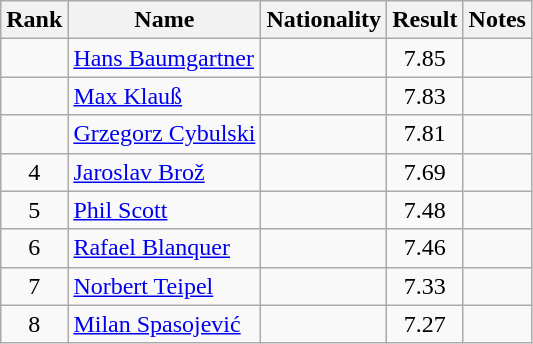<table class="wikitable sortable" style="text-align:center">
<tr>
<th>Rank</th>
<th>Name</th>
<th>Nationality</th>
<th>Result</th>
<th>Notes</th>
</tr>
<tr>
<td></td>
<td align="left"><a href='#'>Hans Baumgartner</a></td>
<td align=left></td>
<td>7.85</td>
<td></td>
</tr>
<tr>
<td></td>
<td align="left"><a href='#'>Max Klauß</a></td>
<td align=left></td>
<td>7.83</td>
<td></td>
</tr>
<tr>
<td></td>
<td align="left"><a href='#'>Grzegorz Cybulski</a></td>
<td align=left></td>
<td>7.81</td>
<td></td>
</tr>
<tr>
<td>4</td>
<td align="left"><a href='#'>Jaroslav Brož</a></td>
<td align=left></td>
<td>7.69</td>
<td></td>
</tr>
<tr>
<td>5</td>
<td align="left"><a href='#'>Phil Scott</a></td>
<td align=left></td>
<td>7.48</td>
<td></td>
</tr>
<tr>
<td>6</td>
<td align="left"><a href='#'>Rafael Blanquer</a></td>
<td align=left></td>
<td>7.46</td>
<td></td>
</tr>
<tr>
<td>7</td>
<td align="left"><a href='#'>Norbert Teipel</a></td>
<td align=left></td>
<td>7.33</td>
<td></td>
</tr>
<tr>
<td>8</td>
<td align="left"><a href='#'>Milan Spasojević</a></td>
<td align=left></td>
<td>7.27</td>
<td></td>
</tr>
</table>
